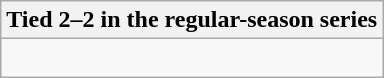<table class="wikitable collapsible collapsed">
<tr>
<th>Tied 2–2 in the regular-season series</th>
</tr>
<tr>
<td><br>


</td>
</tr>
</table>
